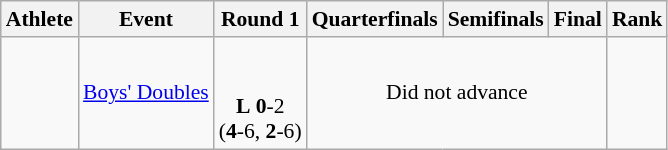<table class=wikitable style="font-size:90%">
<tr>
<th>Athlete</th>
<th>Event</th>
<th>Round 1</th>
<th>Quarterfinals</th>
<th>Semifinals</th>
<th>Final</th>
<th>Rank</th>
</tr>
<tr>
<td> <br></td>
<td><a href='#'>Boys' Doubles</a></td>
<td align=center><br><br><strong>L</strong> <strong>0</strong>-2<br> (<strong>4</strong>-6, <strong>2</strong>-6)</td>
<td colspan=3 align=center>Did not advance</td>
<td align=center></td>
</tr>
</table>
